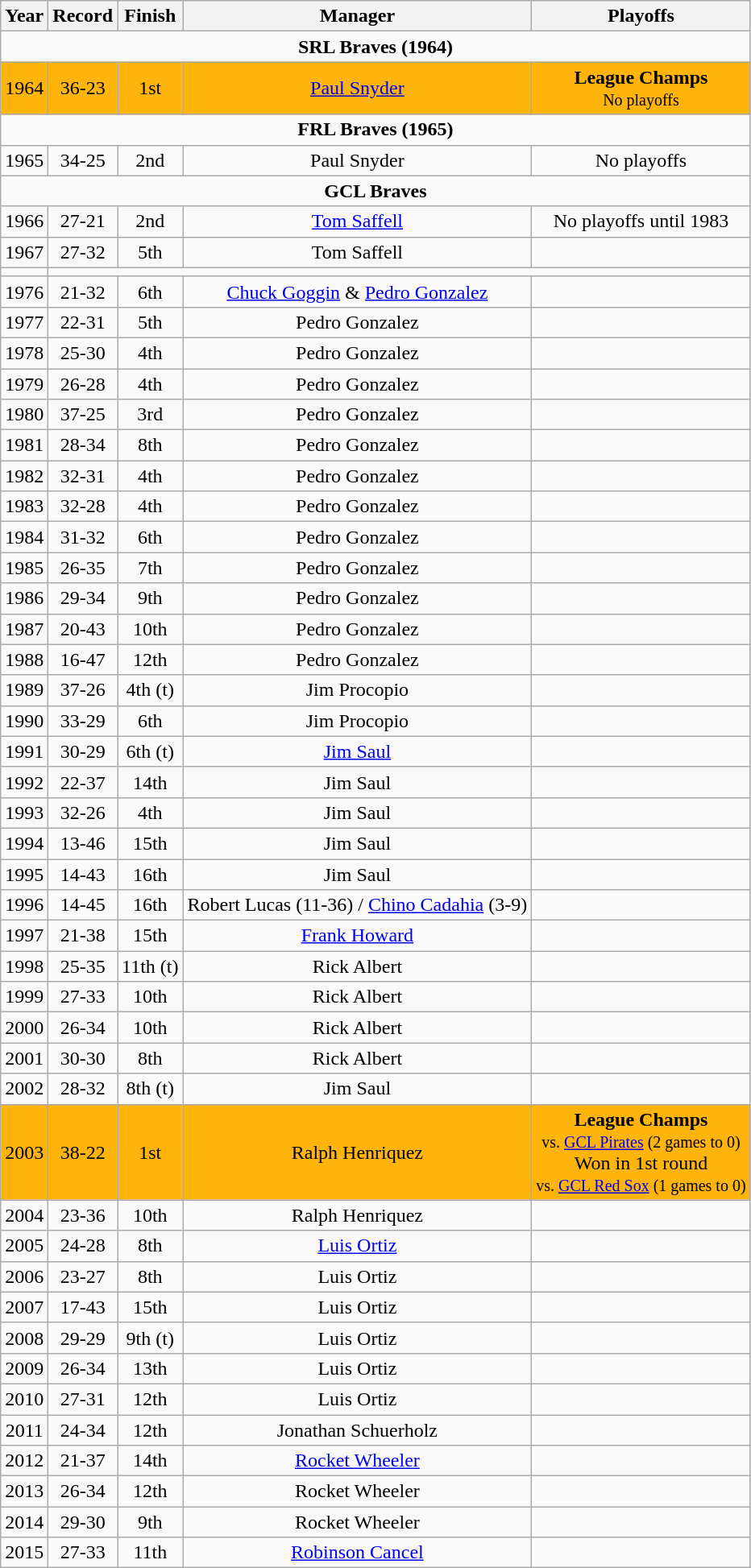<table class="wikitable">
<tr>
<th>Year</th>
<th>Record</th>
<th>Finish</th>
<th>Manager</th>
<th>Playoffs</th>
</tr>
<tr>
<td align=center colspan=6><strong>SRL Braves (1964)</strong></td>
</tr>
<tr align=center bgcolor="#FFB40B">
<td>1964</td>
<td>36-23</td>
<td>1st</td>
<td><a href='#'>Paul Snyder</a></td>
<td><strong>League Champs</strong><br><small>No playoffs</small></td>
</tr>
<tr align=center>
<td align=center colspan=6><strong>FRL Braves (1965)</strong></td>
</tr>
<tr align=center>
<td>1965</td>
<td>34-25</td>
<td>2nd</td>
<td>Paul Snyder</td>
<td>No playoffs</td>
</tr>
<tr align=center>
<td align=center colspan=6><strong>GCL Braves</strong></td>
</tr>
<tr align=center>
<td>1966</td>
<td>27-21</td>
<td>2nd</td>
<td><a href='#'>Tom Saffell</a></td>
<td>No playoffs until 1983</td>
</tr>
<tr align=center>
<td>1967</td>
<td>27-32</td>
<td>5th</td>
<td>Tom Saffell</td>
<td></td>
</tr>
<tr align=center>
<td></td>
</tr>
<tr align=center>
<td>1976</td>
<td>21-32</td>
<td>6th</td>
<td><a href='#'>Chuck Goggin</a> & <a href='#'>Pedro Gonzalez</a></td>
<td></td>
</tr>
<tr align=center>
<td>1977</td>
<td>22-31</td>
<td>5th</td>
<td>Pedro Gonzalez</td>
<td></td>
</tr>
<tr align=center>
<td>1978</td>
<td>25-30</td>
<td>4th</td>
<td>Pedro Gonzalez</td>
<td></td>
</tr>
<tr align=center>
<td>1979</td>
<td>26-28</td>
<td>4th</td>
<td>Pedro Gonzalez</td>
<td></td>
</tr>
<tr align=center>
<td>1980</td>
<td>37-25</td>
<td>3rd</td>
<td>Pedro Gonzalez</td>
<td></td>
</tr>
<tr align=center>
<td>1981</td>
<td>28-34</td>
<td>8th</td>
<td>Pedro Gonzalez</td>
<td></td>
</tr>
<tr align=center>
<td>1982</td>
<td>32-31</td>
<td>4th</td>
<td>Pedro Gonzalez</td>
<td></td>
</tr>
<tr align=center>
<td>1983</td>
<td>32-28</td>
<td>4th</td>
<td>Pedro Gonzalez</td>
<td></td>
</tr>
<tr align=center>
<td>1984</td>
<td>31-32</td>
<td>6th</td>
<td>Pedro Gonzalez</td>
<td></td>
</tr>
<tr align=center>
<td>1985</td>
<td>26-35</td>
<td>7th</td>
<td>Pedro Gonzalez</td>
<td></td>
</tr>
<tr align=center>
<td>1986</td>
<td>29-34</td>
<td>9th</td>
<td>Pedro Gonzalez</td>
<td></td>
</tr>
<tr align=center>
<td>1987</td>
<td>20-43</td>
<td>10th</td>
<td>Pedro Gonzalez</td>
<td></td>
</tr>
<tr align=center>
<td>1988</td>
<td>16-47</td>
<td>12th</td>
<td>Pedro Gonzalez</td>
<td></td>
</tr>
<tr align=center>
<td>1989</td>
<td>37-26</td>
<td>4th (t)</td>
<td>Jim Procopio</td>
<td></td>
</tr>
<tr align=center>
<td>1990</td>
<td>33-29</td>
<td>6th</td>
<td>Jim Procopio</td>
<td></td>
</tr>
<tr align=center>
<td>1991</td>
<td>30-29</td>
<td>6th (t)</td>
<td><a href='#'>Jim Saul</a></td>
<td></td>
</tr>
<tr align=center>
<td>1992</td>
<td>22-37</td>
<td>14th</td>
<td>Jim Saul</td>
<td></td>
</tr>
<tr align=center>
<td>1993</td>
<td>32-26</td>
<td>4th</td>
<td>Jim Saul</td>
<td></td>
</tr>
<tr align=center>
<td>1994</td>
<td>13-46</td>
<td>15th</td>
<td>Jim Saul</td>
<td></td>
</tr>
<tr align=center>
<td>1995</td>
<td>14-43</td>
<td>16th</td>
<td>Jim Saul</td>
<td></td>
</tr>
<tr align=center>
<td>1996</td>
<td>14-45</td>
<td>16th</td>
<td>Robert Lucas (11-36) / <a href='#'>Chino Cadahia</a> (3-9)</td>
<td></td>
</tr>
<tr align=center>
<td>1997</td>
<td>21-38</td>
<td>15th</td>
<td><a href='#'>Frank Howard</a></td>
<td></td>
</tr>
<tr align=center>
<td>1998</td>
<td>25-35</td>
<td>11th (t)</td>
<td>Rick Albert</td>
<td></td>
</tr>
<tr align=center>
<td>1999</td>
<td>27-33</td>
<td>10th</td>
<td>Rick Albert</td>
<td></td>
</tr>
<tr align=center>
<td>2000</td>
<td>26-34</td>
<td>10th</td>
<td>Rick Albert</td>
<td></td>
</tr>
<tr align=center>
<td>2001</td>
<td>30-30</td>
<td>8th</td>
<td>Rick Albert</td>
<td></td>
</tr>
<tr align=center>
<td>2002</td>
<td>28-32</td>
<td>8th (t)</td>
<td>Jim Saul</td>
<td></td>
</tr>
<tr align=center bgcolor="#FFB40B">
<td>2003</td>
<td>38-22</td>
<td>1st</td>
<td>Ralph Henriquez</td>
<td><strong>League Champs</strong><br><small>vs. <a href='#'>GCL Pirates</a> (2 games to 0)</small><br>Won in 1st round<br><small>vs. <a href='#'>GCL Red Sox</a> (1 games to 0)</small></td>
</tr>
<tr align=center>
<td>2004</td>
<td>23-36</td>
<td>10th</td>
<td>Ralph Henriquez</td>
<td></td>
</tr>
<tr align=center>
<td>2005</td>
<td>24-28</td>
<td>8th</td>
<td><a href='#'>Luis Ortiz</a></td>
<td></td>
</tr>
<tr align=center>
<td>2006</td>
<td>23-27</td>
<td>8th</td>
<td>Luis Ortiz</td>
<td></td>
</tr>
<tr align=center>
<td>2007</td>
<td>17-43</td>
<td>15th</td>
<td>Luis Ortiz</td>
<td></td>
</tr>
<tr align=center>
<td>2008</td>
<td>29-29</td>
<td>9th (t)</td>
<td>Luis Ortiz</td>
<td></td>
</tr>
<tr align=center>
<td>2009</td>
<td>26-34</td>
<td>13th</td>
<td>Luis Ortiz</td>
<td></td>
</tr>
<tr align=center>
<td>2010</td>
<td>27-31</td>
<td>12th</td>
<td>Luis Ortiz</td>
<td></td>
</tr>
<tr align=center>
<td>2011</td>
<td>24-34</td>
<td>12th</td>
<td>Jonathan Schuerholz</td>
<td></td>
</tr>
<tr align=center>
<td>2012</td>
<td>21-37</td>
<td>14th</td>
<td><a href='#'>Rocket Wheeler</a></td>
<td></td>
</tr>
<tr align=center>
<td>2013</td>
<td>26-34</td>
<td>12th</td>
<td>Rocket Wheeler</td>
<td></td>
</tr>
<tr align=center>
<td>2014</td>
<td>29-30</td>
<td>9th</td>
<td>Rocket Wheeler</td>
<td></td>
</tr>
<tr align=center>
<td>2015</td>
<td>27-33</td>
<td>11th</td>
<td><a href='#'>Robinson Cancel</a></td>
<td></td>
</tr>
</table>
